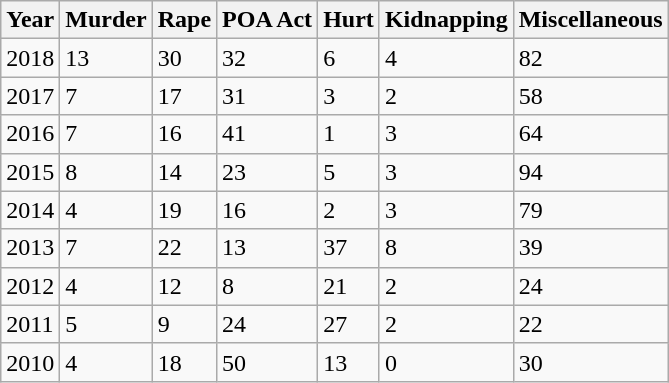<table class="wikitable sortable">
<tr>
<th>Year</th>
<th>Murder</th>
<th>Rape</th>
<th>POA Act</th>
<th>Hurt</th>
<th>Kidnapping</th>
<th>Miscellaneous</th>
</tr>
<tr>
<td>2018</td>
<td>13</td>
<td>30</td>
<td>32</td>
<td>6</td>
<td>4</td>
<td>82</td>
</tr>
<tr>
<td>2017</td>
<td>7</td>
<td>17</td>
<td>31</td>
<td>3</td>
<td>2</td>
<td>58</td>
</tr>
<tr>
<td>2016</td>
<td>7</td>
<td>16</td>
<td>41</td>
<td>1</td>
<td>3</td>
<td>64</td>
</tr>
<tr>
<td>2015</td>
<td>8</td>
<td>14</td>
<td>23</td>
<td>5</td>
<td>3</td>
<td>94</td>
</tr>
<tr>
<td>2014</td>
<td>4</td>
<td>19</td>
<td>16</td>
<td>2</td>
<td>3</td>
<td>79</td>
</tr>
<tr>
<td>2013</td>
<td>7</td>
<td>22</td>
<td>13</td>
<td>37</td>
<td>8</td>
<td>39</td>
</tr>
<tr>
<td>2012</td>
<td>4</td>
<td>12</td>
<td>8</td>
<td>21</td>
<td>2</td>
<td>24</td>
</tr>
<tr>
<td>2011</td>
<td>5</td>
<td>9</td>
<td>24</td>
<td>27</td>
<td>2</td>
<td>22</td>
</tr>
<tr>
<td>2010</td>
<td>4</td>
<td>18</td>
<td>50</td>
<td>13</td>
<td>0</td>
<td>30</td>
</tr>
</table>
